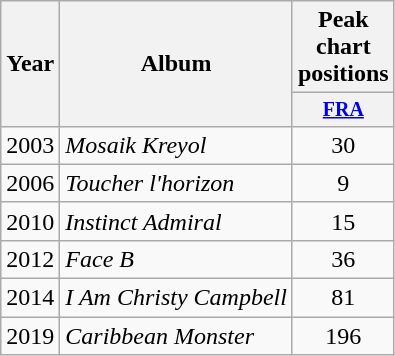<table class="wikitable" style="text-align:center;">
<tr>
<th rowspan="2">Year</th>
<th rowspan="2">Album</th>
<th colspan="1">Peak chart positions</th>
</tr>
<tr style="font-size:smaller;">
<th width="35"><a href='#'>FRA</a><br></th>
</tr>
<tr>
<td>2003</td>
<td align="left"><em>Mosaik Kreyol</em></td>
<td>30</td>
</tr>
<tr>
<td>2006</td>
<td align="left"><em>Toucher l'horizon</em></td>
<td>9</td>
</tr>
<tr>
<td>2010</td>
<td align="left"><em>Instinct Admiral</em></td>
<td>15</td>
</tr>
<tr>
<td>2012</td>
<td align="left"><em>Face B</em></td>
<td>36</td>
</tr>
<tr>
<td>2014</td>
<td align="left"><em>I Am Christy Campbell</em></td>
<td>81</td>
</tr>
<tr>
<td>2019</td>
<td align="left"><em>Caribbean Monster</em></td>
<td>196<br></td>
</tr>
</table>
